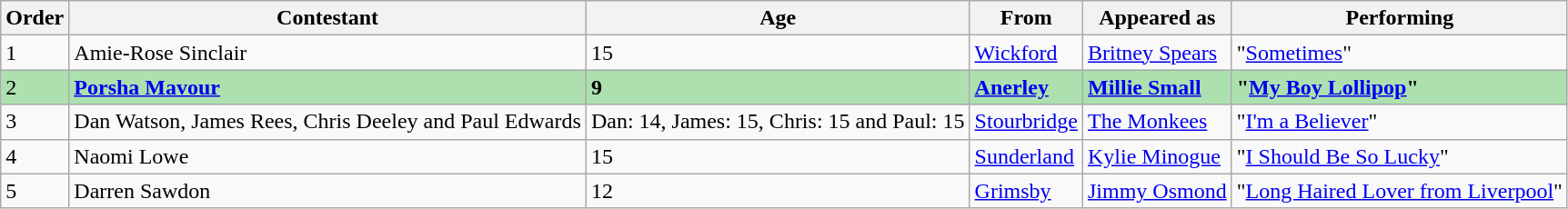<table class="wikitable">
<tr>
<th>Order</th>
<th>Contestant</th>
<th>Age</th>
<th>From</th>
<th>Appeared as</th>
<th>Performing</th>
</tr>
<tr>
<td>1</td>
<td>Amie-Rose Sinclair</td>
<td>15</td>
<td><a href='#'>Wickford</a></td>
<td><a href='#'>Britney Spears</a></td>
<td>"<a href='#'>Sometimes</a>"</td>
</tr>
<tr style="background:#ACE1AF;">
<td>2</td>
<td><strong><a href='#'>Porsha Mavour</a></strong></td>
<td><strong>9</strong></td>
<td><strong><a href='#'>Anerley</a></strong></td>
<td><strong><a href='#'>Millie Small</a></strong></td>
<td><strong>"<a href='#'>My Boy Lollipop</a>"</strong></td>
</tr>
<tr>
<td>3</td>
<td>Dan Watson, James Rees, Chris Deeley and Paul Edwards</td>
<td>Dan: 14, James: 15, Chris: 15 and Paul: 15</td>
<td><a href='#'>Stourbridge</a></td>
<td><a href='#'>The Monkees</a></td>
<td>"<a href='#'>I'm a Believer</a>"</td>
</tr>
<tr>
<td>4</td>
<td>Naomi Lowe</td>
<td>15</td>
<td><a href='#'>Sunderland</a></td>
<td><a href='#'>Kylie Minogue</a></td>
<td>"<a href='#'>I Should Be So Lucky</a>"</td>
</tr>
<tr>
<td>5</td>
<td>Darren Sawdon</td>
<td>12</td>
<td><a href='#'>Grimsby</a></td>
<td><a href='#'>Jimmy Osmond</a></td>
<td>"<a href='#'>Long Haired Lover from Liverpool</a>"</td>
</tr>
</table>
